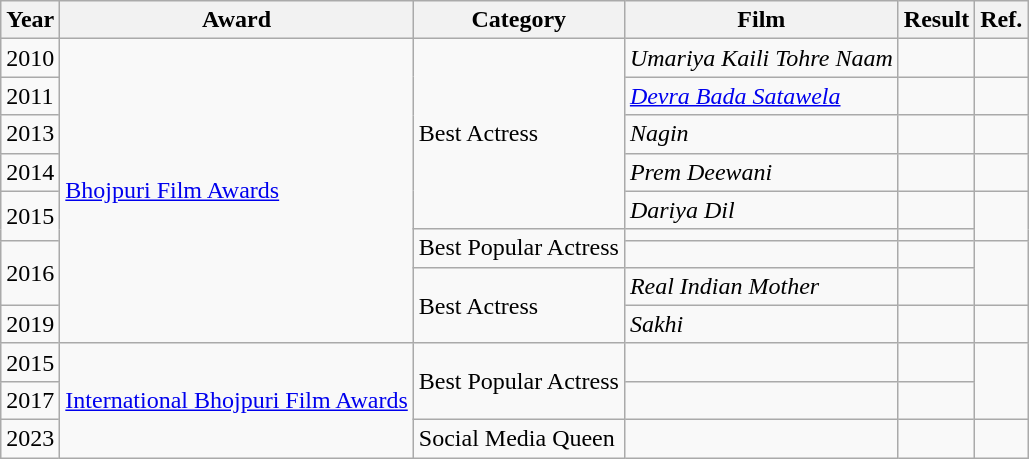<table class="wikitable">
<tr>
<th>Year</th>
<th>Award</th>
<th>Category</th>
<th>Film</th>
<th>Result</th>
<th>Ref.</th>
</tr>
<tr>
<td>2010</td>
<td rowspan="9"><a href='#'>Bhojpuri Film Awards</a></td>
<td rowspan="5">Best Actress</td>
<td><em>Umariya Kaili Tohre Naam</em></td>
<td></td>
<td></td>
</tr>
<tr>
<td>2011</td>
<td><em><a href='#'>Devra Bada Satawela</a></em></td>
<td></td>
<td></td>
</tr>
<tr>
<td>2013</td>
<td><em>Nagin</em></td>
<td></td>
<td></td>
</tr>
<tr>
<td>2014</td>
<td><em>Prem Deewani</em></td>
<td></td>
<td></td>
</tr>
<tr>
<td rowspan="2">2015</td>
<td><em>Dariya Dil</em></td>
<td></td>
<td rowspan="2"></td>
</tr>
<tr>
<td rowspan="2">Best Popular Actress</td>
<td></td>
<td></td>
</tr>
<tr>
<td rowspan="2">2016</td>
<td></td>
<td></td>
<td rowspan="2"></td>
</tr>
<tr>
<td rowspan="2">Best Actress</td>
<td><em>Real Indian Mother</em></td>
<td></td>
</tr>
<tr>
<td>2019</td>
<td><em>Sakhi</em></td>
<td></td>
<td></td>
</tr>
<tr>
<td>2015</td>
<td rowspan="3"><a href='#'>International Bhojpuri Film Awards</a></td>
<td rowspan="2">Best Popular Actress</td>
<td></td>
<td></td>
<td rowspan="2"></td>
</tr>
<tr>
<td>2017</td>
<td></td>
<td></td>
</tr>
<tr>
<td>2023</td>
<td>Social Media Queen</td>
<td></td>
<td></td>
<td></td>
</tr>
</table>
